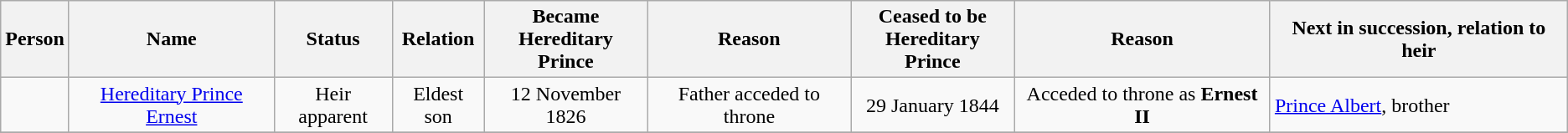<table class="wikitable" style="text-align:center">
<tr>
<th>Person</th>
<th>Name</th>
<th>Status</th>
<th>Relation</th>
<th>Became<br>Hereditary Prince</th>
<th>Reason</th>
<th>Ceased to be<br>Hereditary Prince</th>
<th>Reason</th>
<th>Next in succession, relation to heir</th>
</tr>
<tr>
<td></td>
<td><a href='#'>Hereditary Prince Ernest</a></td>
<td>Heir apparent</td>
<td>Eldest son</td>
<td>12 November 1826</td>
<td>Father acceded to throne</td>
<td>29 January 1844</td>
<td>Acceded to throne as <strong>Ernest II</strong></td>
<td align=left><a href='#'>Prince Albert</a>, brother</td>
</tr>
<tr>
</tr>
</table>
